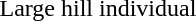<table>
<tr>
<td>Large hill individual</td>
<td></td>
<td></td>
<td></td>
</tr>
</table>
